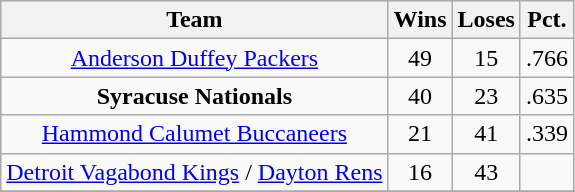<table class="wikitable" style="text-align: center;">
<tr>
<th>Team</th>
<th>Wins</th>
<th>Loses</th>
<th>Pct.</th>
</tr>
<tr>
<td><a href='#'>Anderson Duffey Packers</a></td>
<td>49</td>
<td>15</td>
<td>.766</td>
</tr>
<tr>
<td><strong>Syracuse Nationals</strong></td>
<td>40</td>
<td>23</td>
<td>.635</td>
</tr>
<tr>
<td><a href='#'>Hammond Calumet Buccaneers</a></td>
<td>21</td>
<td>41</td>
<td>.339</td>
</tr>
<tr>
<td><a href='#'>Detroit Vagabond Kings</a> / <a href='#'>Dayton Rens</a></td>
<td>16</td>
<td>43</td>
<td></td>
</tr>
<tr>
</tr>
</table>
